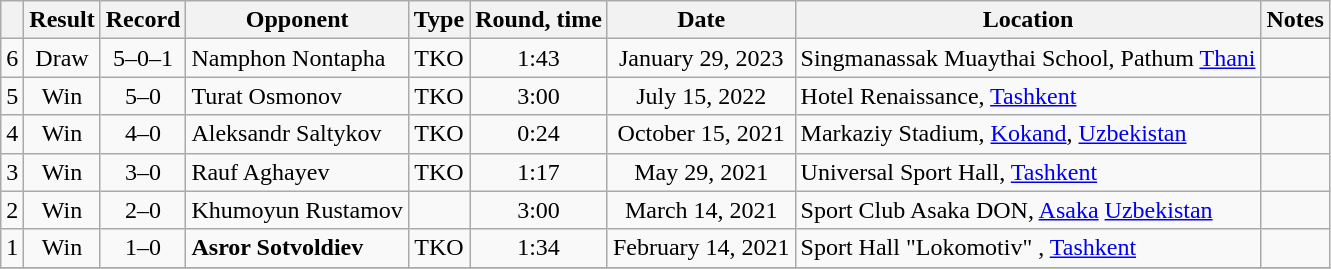<table class="wikitable" style="text-align:center">
<tr>
<th></th>
<th>Result</th>
<th>Record</th>
<th>Opponent</th>
<th>Type</th>
<th>Round, time</th>
<th>Date</th>
<th>Location</th>
<th>Notes</th>
</tr>
<tr>
<td>6</td>
<td>Draw</td>
<td>5–0–1</td>
<td align=left>Namphon Nontapha</td>
<td>TKO</td>
<td>1:43</td>
<td>January 29, 2023</td>
<td align=left>Singmanassak Muaythai School, Pathum <a href='#'>Thani</a></td>
<td></td>
</tr>
<tr>
<td>5</td>
<td>Win</td>
<td>5–0</td>
<td align=left>Turat Osmonov</td>
<td>TKO</td>
<td>3:00</td>
<td>July 15, 2022</td>
<td align=left>Hotel Renaissance, <a href='#'>Tashkent</a></td>
<td></td>
</tr>
<tr>
<td>4</td>
<td>Win</td>
<td>4–0</td>
<td align=left>Aleksandr Saltykov</td>
<td>TKO</td>
<td>0:24</td>
<td>October 15, 2021</td>
<td align=left>Markaziy Stadium, <a href='#'>Kokand</a>, <a href='#'>Uzbekistan</a></td>
<td></td>
</tr>
<tr>
<td>3</td>
<td>Win</td>
<td>3–0</td>
<td align=left>Rauf Aghayev</td>
<td>TKO</td>
<td>1:17</td>
<td>May 29, 2021</td>
<td align=left>Universal Sport Hall, <a href='#'>Tashkent</a></td>
<td></td>
</tr>
<tr>
<td>2</td>
<td>Win</td>
<td>2–0</td>
<td align=left>Khumoyun Rustamov</td>
<td></td>
<td>3:00</td>
<td>March 14, 2021</td>
<td align=left>Sport Club Asaka DON, <a href='#'>Asaka</a> <a href='#'>Uzbekistan</a></td>
<td></td>
</tr>
<tr>
<td>1</td>
<td>Win</td>
<td>1–0</td>
<td align=left><strong>Asror Sotvoldiev</strong></td>
<td>TKO</td>
<td>1:34</td>
<td>February 14, 2021</td>
<td align=left>Sport Hall "Lokomotiv" , <a href='#'>Tashkent</a></td>
<td></td>
</tr>
<tr>
</tr>
</table>
